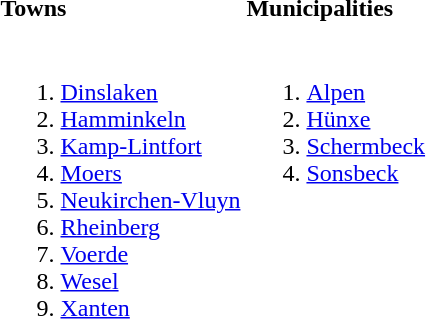<table>
<tr>
<th align=left width=50%>Towns</th>
<th align=left width=50%>Municipalities</th>
</tr>
<tr valign=top>
<td><br><ol><li><a href='#'>Dinslaken</a></li><li><a href='#'>Hamminkeln</a></li><li><a href='#'>Kamp-Lintfort</a></li><li><a href='#'>Moers</a></li><li><a href='#'>Neukirchen-Vluyn</a></li><li><a href='#'>Rheinberg</a></li><li><a href='#'>Voerde</a></li><li><a href='#'>Wesel</a></li><li><a href='#'>Xanten</a></li></ol></td>
<td><br><ol><li><a href='#'>Alpen</a></li><li><a href='#'>Hünxe</a></li><li><a href='#'>Schermbeck</a></li><li><a href='#'>Sonsbeck</a></li></ol></td>
</tr>
</table>
